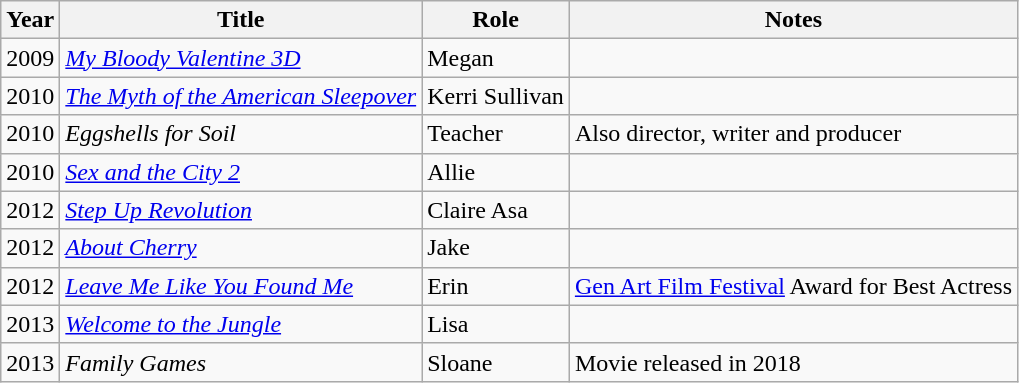<table class="wikitable sortable">
<tr>
<th>Year</th>
<th>Title</th>
<th>Role</th>
<th>Notes</th>
</tr>
<tr>
<td>2009</td>
<td><em><a href='#'>My Bloody Valentine 3D</a></em></td>
<td>Megan</td>
<td></td>
</tr>
<tr>
<td>2010</td>
<td><em><a href='#'>The Myth of the American Sleepover</a></em></td>
<td>Kerri Sullivan</td>
<td></td>
</tr>
<tr>
<td>2010</td>
<td><em>Eggshells for Soil</em></td>
<td>Teacher</td>
<td>Also director, writer and producer</td>
</tr>
<tr>
<td>2010</td>
<td><em><a href='#'>Sex and the City 2</a></em></td>
<td>Allie</td>
<td></td>
</tr>
<tr>
<td>2012</td>
<td><em><a href='#'>Step Up Revolution</a></em></td>
<td>Claire Asa</td>
<td></td>
</tr>
<tr>
<td>2012</td>
<td><em><a href='#'>About Cherry</a></em></td>
<td>Jake</td>
<td></td>
</tr>
<tr>
<td>2012</td>
<td><em><a href='#'>Leave Me Like You Found Me</a></em></td>
<td>Erin</td>
<td><a href='#'>Gen Art Film Festival</a> Award for Best Actress</td>
</tr>
<tr>
<td>2013</td>
<td><em><a href='#'>Welcome to the Jungle</a></em></td>
<td>Lisa</td>
<td></td>
</tr>
<tr>
<td>2013</td>
<td><em>Family Games</em></td>
<td>Sloane</td>
<td>Movie released in 2018</td>
</tr>
</table>
